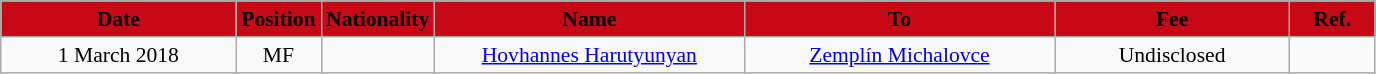<table class="wikitable"  style="text-align:center; font-size:90%; ">
<tr>
<th style="background:#C80815; color:black; width:150px;">Date</th>
<th style="background:#C80815; color:black; width:50px;">Position</th>
<th style="background:#C80815; color:black; width:50px;">Nationality</th>
<th style="background:#C80815; color:black; width:200px;">Name</th>
<th style="background:#C80815; color:black; width:200px;">To</th>
<th style="background:#C80815; color:black; width:150px;">Fee</th>
<th style="background:#C80815; color:black; width:50px;">Ref.</th>
</tr>
<tr>
<td>1 March 2018</td>
<td>MF</td>
<td></td>
<td><a href='#'>Hovhannes Harutyunyan</a></td>
<td><a href='#'>Zemplín Michalovce</a></td>
<td>Undisclosed</td>
<td></td>
</tr>
</table>
